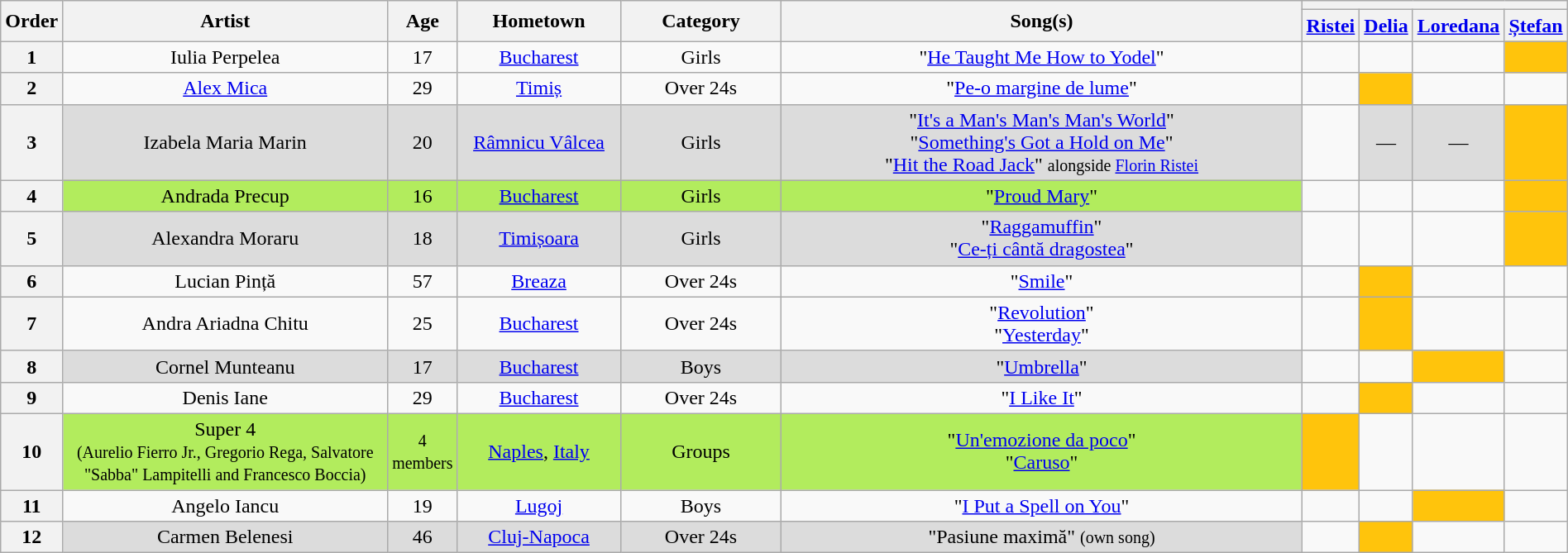<table class="wikitable" style="text-align:center;width:100%;max-width:115em;margin:auto">
<tr>
<th rowspan="2" style="width:3em">Order</th>
<th rowspan="2" style="width:23%">Artist</th>
<th rowspan="2" style="width:3em">Age</th>
<th rowspan="2" style="width:11%">Hometown</th>
<th rowspan="2" style="width:11%">Category</th>
<th rowspan="2" style="width:37%">Song(s)</th>
<th colspan="4"></th>
</tr>
<tr>
<th><a href='#'>Ristei</a></th>
<th><a href='#'>Delia</a></th>
<th><a href='#'>Loredana</a></th>
<th><a href='#'>Ștefan</a></th>
</tr>
<tr>
<th>1</th>
<td>Iulia Perpelea</td>
<td>17</td>
<td><a href='#'>Bucharest</a></td>
<td>Girls</td>
<td>"<a href='#'>He Taught Me How to Yodel</a>"</td>
<td></td>
<td></td>
<td></td>
<td bgcolor="#ffc40c"></td>
</tr>
<tr>
<th>2</th>
<td><a href='#'>Alex Mica</a></td>
<td>29</td>
<td><a href='#'>Timiș</a></td>
<td>Over 24s</td>
<td>"<a href='#'>Pe-o margine de lume</a>"</td>
<td></td>
<td bgcolor="#ffc40c"></td>
<td></td>
<td></td>
</tr>
<tr>
<th>3</th>
<td bgcolor="#dcdcdc">Izabela Maria Marin</td>
<td bgcolor="#dcdcdc">20</td>
<td bgcolor="#dcdcdc"><a href='#'>Râmnicu Vâlcea</a></td>
<td bgcolor="#dcdcdc">Girls</td>
<td bgcolor="#dcdcdc">"<a href='#'>It's a Man's Man's Man's World</a>"<br>"<a href='#'>Something's Got a Hold on Me</a>"<br>"<a href='#'>Hit the Road Jack</a>" <small>alongside <a href='#'>Florin Ristei</a></small></td>
<td></td>
<td bgcolor="#dcdcdc">—</td>
<td bgcolor="#dcdcdc">—</td>
<td bgcolor="#ffc40c"></td>
</tr>
<tr>
<th>4</th>
<td bgcolor="#B2EC5D">Andrada Precup</td>
<td bgcolor="#B2EC5D">16</td>
<td bgcolor="#B2EC5D"><a href='#'>Bucharest</a></td>
<td bgcolor="#B2EC5D">Girls</td>
<td bgcolor="#B2EC5D">"<a href='#'>Proud Mary</a>"</td>
<td></td>
<td></td>
<td></td>
<td bgcolor="#ffc40c"></td>
</tr>
<tr>
<th>5</th>
<td bgcolor="#dcdcdc">Alexandra Moraru</td>
<td bgcolor="#dcdcdc">18</td>
<td bgcolor="#dcdcdc"><a href='#'>Timișoara</a></td>
<td bgcolor="#dcdcdc">Girls</td>
<td bgcolor="#dcdcdc">"<a href='#'>Raggamuffin</a>"<br>"<a href='#'>Ce-ți cântă dragostea</a>"</td>
<td></td>
<td></td>
<td></td>
<td bgcolor="#ffc40c"></td>
</tr>
<tr>
<th>6</th>
<td>Lucian Pință</td>
<td>57</td>
<td><a href='#'>Breaza</a></td>
<td>Over 24s</td>
<td>"<a href='#'>Smile</a>"</td>
<td></td>
<td bgcolor="#ffc40c"></td>
<td></td>
<td></td>
</tr>
<tr>
<th>7</th>
<td>Andra Ariadna Chitu</td>
<td>25</td>
<td><a href='#'>Bucharest</a></td>
<td>Over 24s</td>
<td>"<a href='#'>Revolution</a>"<br>"<a href='#'>Yesterday</a>"</td>
<td></td>
<td bgcolor="#ffc40c"></td>
<td></td>
<td></td>
</tr>
<tr>
<th>8</th>
<td bgcolor="#dcdcdc">Cornel Munteanu</td>
<td bgcolor="#dcdcdc">17</td>
<td bgcolor="#dcdcdc"><a href='#'>Bucharest</a></td>
<td bgcolor="#dcdcdc">Boys</td>
<td bgcolor="#dcdcdc">"<a href='#'>Umbrella</a>"</td>
<td></td>
<td></td>
<td bgcolor="#ffc40c"></td>
<td></td>
</tr>
<tr>
<th>9</th>
<td>Denis Iane</td>
<td>29</td>
<td><a href='#'>Bucharest</a></td>
<td>Over 24s</td>
<td>"<a href='#'>I Like It</a>"</td>
<td></td>
<td bgcolor="#ffc40c"></td>
<td></td>
<td></td>
</tr>
<tr>
<th>10</th>
<td bgcolor="#B2EC5D">Super 4<br><small>(Aurelio Fierro Jr., Gregorio Rega, Salvatore "Sabba" Lampitelli and Francesco Boccia)</small></td>
<td bgcolor="#B2EC5D"><small>4 members</small></td>
<td bgcolor="#B2EC5D"><a href='#'>Naples</a>, <a href='#'>Italy</a></td>
<td bgcolor="#B2EC5D">Groups</td>
<td bgcolor="#B2EC5D">"<a href='#'>Un'emozione da poco</a>" <br> "<a href='#'>Caruso</a>"</td>
<td bgcolor="#ffc40c"></td>
<td></td>
<td></td>
<td></td>
</tr>
<tr>
<th>11</th>
<td>Angelo Iancu</td>
<td>19</td>
<td><a href='#'>Lugoj</a></td>
<td>Boys</td>
<td>"<a href='#'>I Put a Spell on You</a>"</td>
<td></td>
<td></td>
<td bgcolor="#ffc40c"></td>
<td></td>
</tr>
<tr>
<th>12</th>
<td bgcolor="#dcdcdc">Carmen Belenesi</td>
<td bgcolor="#dcdcdc">46</td>
<td bgcolor="#dcdcdc"><a href='#'>Cluj-Napoca</a></td>
<td bgcolor="#dcdcdc">Over 24s</td>
<td bgcolor="#dcdcdc">"Pasiune maximă" <small>(own song)</small></td>
<td></td>
<td bgcolor="#ffc40c"></td>
<td></td>
<td></td>
</tr>
</table>
